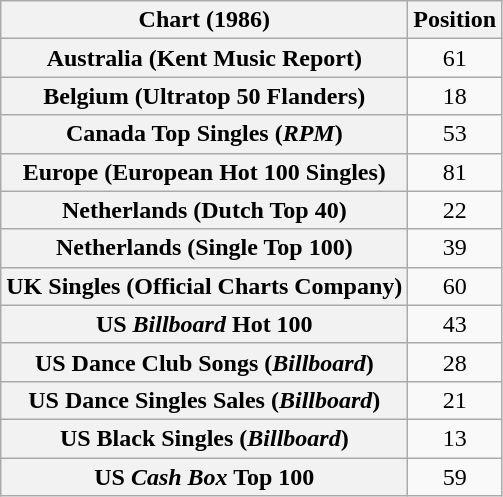<table class="wikitable sortable plainrowheaders" style="text-align:center">
<tr>
<th scope="col">Chart (1986)</th>
<th scope="col">Position</th>
</tr>
<tr>
<th scope="row">Australia (Kent Music Report)</th>
<td>61</td>
</tr>
<tr>
<th scope="row">Belgium (Ultratop 50 Flanders)</th>
<td>18</td>
</tr>
<tr>
<th scope="row">Canada Top Singles (<em>RPM</em>)</th>
<td>53</td>
</tr>
<tr>
<th scope="row">Europe (European Hot 100 Singles)</th>
<td>81</td>
</tr>
<tr>
<th scope="row">Netherlands (Dutch Top 40)</th>
<td>22</td>
</tr>
<tr>
<th scope="row">Netherlands (Single Top 100)</th>
<td>39</td>
</tr>
<tr>
<th scope="row">UK Singles (Official Charts Company)</th>
<td>60</td>
</tr>
<tr>
<th scope="row">US <em>Billboard</em> Hot 100</th>
<td>43</td>
</tr>
<tr>
<th scope="row">US Dance Club Songs (<em>Billboard</em>)</th>
<td>28</td>
</tr>
<tr>
<th scope="row">US Dance Singles Sales (<em>Billboard</em>)</th>
<td>21</td>
</tr>
<tr>
<th scope="row">US Black Singles (<em>Billboard</em>)</th>
<td>13</td>
</tr>
<tr>
<th scope="row">US <em>Cash Box</em> Top 100</th>
<td>59</td>
</tr>
</table>
